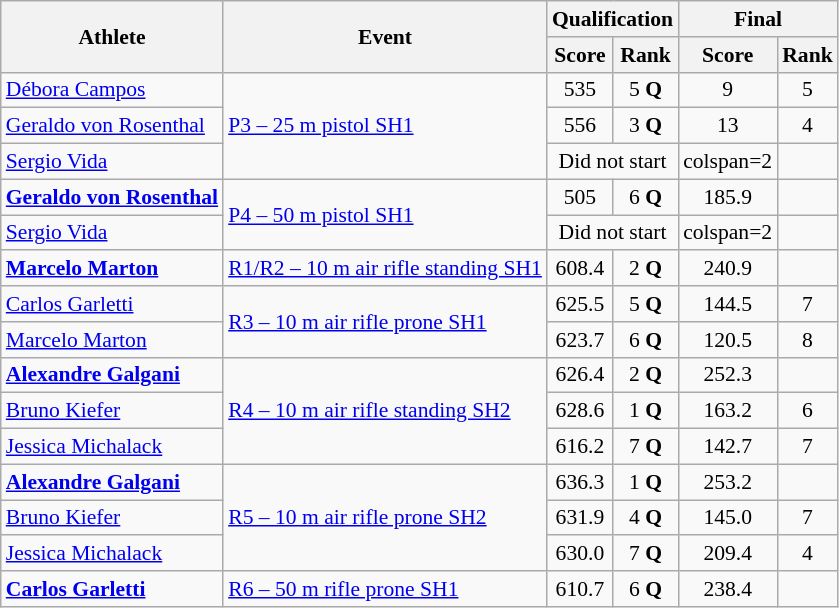<table class=wikitable style="font-size:90%">
<tr>
<th rowspan="2">Athlete</th>
<th rowspan="2">Event</th>
<th colspan="2">Qualification</th>
<th colspan="2">Final</th>
</tr>
<tr>
<th>Score</th>
<th>Rank</th>
<th>Score</th>
<th>Rank</th>
</tr>
<tr align=center>
<td align=left><a href='#'>Débora Campos</a></td>
<td align=left rowspan=3><a href='#'>P3 – 25 m pistol SH1</a></td>
<td>535</td>
<td>5 <strong>Q</strong></td>
<td>9</td>
<td>5</td>
</tr>
<tr align=center>
<td align=left><a href='#'>Geraldo von Rosenthal</a></td>
<td>556</td>
<td>3 <strong>Q</strong></td>
<td>13</td>
<td>4</td>
</tr>
<tr align=center>
<td align=left><a href='#'>Sergio Vida</a></td>
<td colspan=2>Did not start</td>
<td>colspan=2 </td>
</tr>
<tr align=center>
<td align=left><strong><a href='#'>Geraldo von Rosenthal</a></strong></td>
<td align=left rowspan=2><a href='#'>P4 – 50 m pistol SH1</a></td>
<td>505</td>
<td>6 <strong>Q</strong></td>
<td>185.9</td>
<td></td>
</tr>
<tr align=center>
<td align=left><a href='#'>Sergio Vida</a></td>
<td colspan=2>Did not start</td>
<td>colspan=2 </td>
</tr>
<tr align=center>
<td align=left><strong><a href='#'>Marcelo Marton</a></strong></td>
<td align=left><a href='#'>R1/R2 – 10 m air rifle standing SH1</a></td>
<td>608.4</td>
<td>2 <strong>Q</strong></td>
<td>240.9</td>
<td></td>
</tr>
<tr align=center>
<td align=left><a href='#'>Carlos Garletti</a></td>
<td align=left rowspan=2><a href='#'>R3 – 10 m air rifle prone SH1</a></td>
<td>625.5</td>
<td>5 <strong>Q</strong></td>
<td>144.5</td>
<td>7</td>
</tr>
<tr align=center>
<td align=left><a href='#'>Marcelo Marton</a></td>
<td>623.7</td>
<td>6 <strong>Q</strong></td>
<td>120.5</td>
<td>8</td>
</tr>
<tr align=center>
<td align=left><strong><a href='#'>Alexandre Galgani</a></strong></td>
<td align=left rowspan=3><a href='#'>R4 – 10 m air rifle standing SH2</a></td>
<td>626.4</td>
<td>2 <strong>Q</strong></td>
<td>252.3</td>
<td></td>
</tr>
<tr align=center>
<td align=left><a href='#'>Bruno Kiefer</a></td>
<td>628.6</td>
<td>1 <strong>Q</strong></td>
<td>163.2</td>
<td>6</td>
</tr>
<tr align=center>
<td align=left><a href='#'>Jessica Michalack</a></td>
<td>616.2</td>
<td>7 <strong>Q</strong></td>
<td>142.7</td>
<td>7</td>
</tr>
<tr align=center>
<td align=left><strong><a href='#'>Alexandre Galgani</a></strong></td>
<td align=left rowspan=3><a href='#'>R5 – 10 m air rifle prone SH2</a></td>
<td>636.3</td>
<td>1 <strong>Q</strong></td>
<td>253.2</td>
<td></td>
</tr>
<tr align=center>
<td align=left><a href='#'>Bruno Kiefer</a></td>
<td>631.9</td>
<td>4 <strong>Q</strong></td>
<td>145.0</td>
<td>7</td>
</tr>
<tr align=center>
<td align=left><a href='#'>Jessica Michalack</a></td>
<td>630.0</td>
<td>7 <strong>Q</strong></td>
<td>209.4</td>
<td>4</td>
</tr>
<tr align=center>
<td align=left><strong><a href='#'>Carlos Garletti</a></strong></td>
<td align=left><a href='#'>R6 – 50 m rifle prone SH1</a></td>
<td>610.7</td>
<td>6 <strong>Q</strong></td>
<td>238.4</td>
<td></td>
</tr>
</table>
